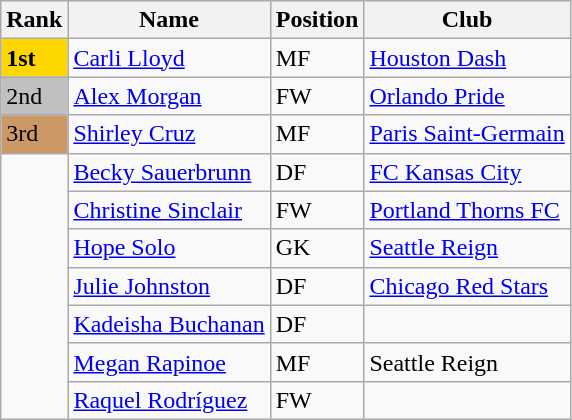<table class="wikitable">
<tr>
<th>Rank</th>
<th>Name</th>
<th>Position</th>
<th>Club</th>
</tr>
<tr>
<td scope=col style="background-color: gold"><strong>1st</strong></td>
<td> <a href='#'>Carli Lloyd</a></td>
<td>MF</td>
<td> <a href='#'>Houston Dash</a></td>
</tr>
<tr>
<td scope=col style="background-color: silver">2nd</td>
<td> <a href='#'>Alex Morgan</a></td>
<td>FW</td>
<td> <a href='#'>Orlando Pride</a></td>
</tr>
<tr>
<td scope=col style="background-color: #cc9966">3rd</td>
<td> <a href='#'>Shirley Cruz</a></td>
<td>MF</td>
<td> <a href='#'>Paris Saint-Germain</a></td>
</tr>
<tr>
<td rowspan="7"> </td>
<td> <a href='#'>Becky Sauerbrunn</a></td>
<td>DF</td>
<td> <a href='#'>FC Kansas City</a></td>
</tr>
<tr>
<td> <a href='#'>Christine Sinclair</a></td>
<td>FW</td>
<td> <a href='#'>Portland Thorns FC</a></td>
</tr>
<tr>
<td> <a href='#'>Hope Solo</a></td>
<td>GK</td>
<td> <a href='#'>Seattle Reign</a></td>
</tr>
<tr>
<td> <a href='#'>Julie Johnston</a></td>
<td>DF</td>
<td> <a href='#'>Chicago Red Stars</a></td>
</tr>
<tr>
<td> <a href='#'>Kadeisha Buchanan</a></td>
<td>DF</td>
<td></td>
</tr>
<tr>
<td> <a href='#'>Megan Rapinoe</a></td>
<td>MF</td>
<td> Seattle Reign</td>
</tr>
<tr>
<td> <a href='#'>Raquel Rodríguez</a></td>
<td>FW</td>
</tr>
</table>
